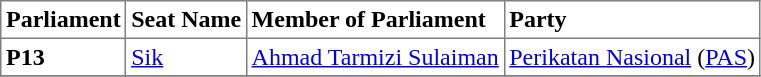<table class="toccolours sortable" cellpadding="3" border="1" style="border-collapse:collapse; text-align: left;">
<tr>
<th align="center">Parliament</th>
<th>Seat Name</th>
<th>Member of Parliament</th>
<th>Party</th>
</tr>
<tr>
<th align="left">P13</th>
<td><a href='#'>Sik</a></td>
<td><a href='#'>Ahmad Tarmizi Sulaiman</a></td>
<td><a href='#'>Perikatan Nasional</a> (<a href='#'>PAS</a>)</td>
</tr>
<tr>
</tr>
</table>
